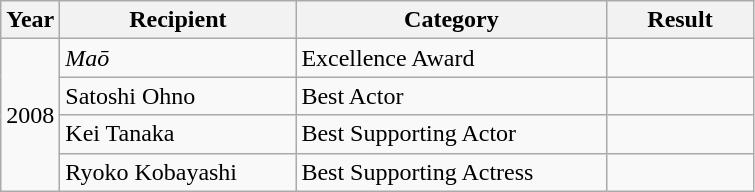<table class="wikitable">
<tr>
<th>Year</th>
<th width=150>Recipient</th>
<th width=200>Category</th>
<th width=90>Result</th>
</tr>
<tr>
<td rowspan="4">2008</td>
<td><em>Maō</em></td>
<td>Excellence Award</td>
<td></td>
</tr>
<tr>
<td>Satoshi Ohno</td>
<td>Best Actor</td>
<td></td>
</tr>
<tr>
<td>Kei Tanaka</td>
<td>Best Supporting Actor</td>
<td></td>
</tr>
<tr>
<td>Ryoko Kobayashi</td>
<td>Best Supporting Actress</td>
<td></td>
</tr>
</table>
